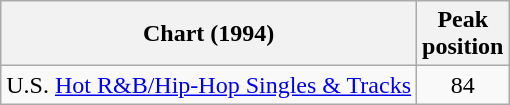<table class="wikitable sortable">
<tr>
<th align="left">Chart (1994)</th>
<th align="center">Peak<br>position</th>
</tr>
<tr>
<td align="left">U.S. <a href='#'>Hot R&B/Hip-Hop Singles & Tracks</a></td>
<td align="center">84</td>
</tr>
</table>
